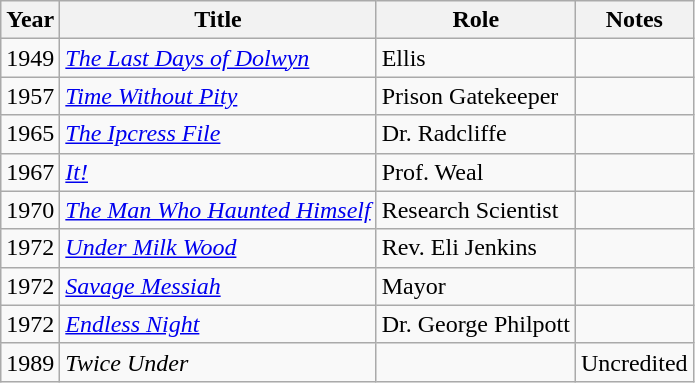<table class="wikitable">
<tr>
<th>Year</th>
<th>Title</th>
<th>Role</th>
<th>Notes</th>
</tr>
<tr>
<td>1949</td>
<td><em><a href='#'>The Last Days of Dolwyn</a></em></td>
<td>Ellis</td>
<td></td>
</tr>
<tr>
<td>1957</td>
<td><em><a href='#'>Time Without Pity</a></em></td>
<td>Prison Gatekeeper</td>
<td></td>
</tr>
<tr>
<td>1965</td>
<td><em><a href='#'>The Ipcress File</a></em></td>
<td>Dr. Radcliffe</td>
<td></td>
</tr>
<tr>
<td>1967</td>
<td><em><a href='#'>It!</a></em></td>
<td>Prof. Weal</td>
<td></td>
</tr>
<tr>
<td>1970</td>
<td><em><a href='#'>The Man Who Haunted Himself</a></em></td>
<td>Research Scientist</td>
<td></td>
</tr>
<tr>
<td>1972</td>
<td><em><a href='#'>Under Milk Wood</a></em></td>
<td>Rev. Eli Jenkins</td>
<td></td>
</tr>
<tr>
<td>1972</td>
<td><em><a href='#'>Savage Messiah</a></em></td>
<td>Mayor</td>
<td></td>
</tr>
<tr>
<td>1972</td>
<td><em><a href='#'>Endless Night</a></em></td>
<td>Dr. George Philpott</td>
<td></td>
</tr>
<tr>
<td>1989</td>
<td><em>Twice Under</em></td>
<td></td>
<td>Uncredited</td>
</tr>
</table>
